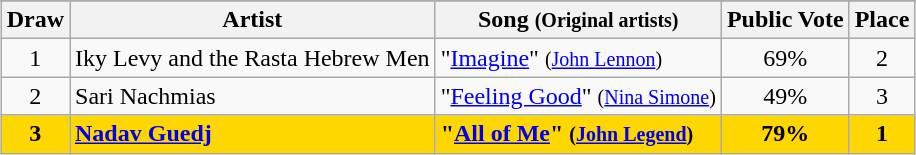<table class="sortable wikitable" style="margin: 1em auto 1em auto; text-align:center">
<tr>
</tr>
<tr>
<th>Draw</th>
<th>Artist</th>
<th>Song <small>(Original artists)</small></th>
<th>Public Vote</th>
<th>Place</th>
</tr>
<tr>
<td>1</td>
<td align="left">Iky Levy and the Rasta Hebrew Men</td>
<td align="left">"<a href='#'>Imagine</a>" <small>(<a href='#'>John Lennon</a>)</small></td>
<td>69%</td>
<td>2</td>
</tr>
<tr>
<td>2</td>
<td align="left">Sari Nachmias</td>
<td align="left">"<a href='#'>Feeling Good</a>" <small>(<a href='#'>Nina Simone</a>)</small></td>
<td>49%</td>
<td>3</td>
</tr>
<tr style="font-weight:bold; background:gold;">
<td>3</td>
<td align="left"><a href='#'>Nadav Guedj</a></td>
<td align="left">"<a href='#'>All of Me</a>" <small>(<a href='#'>John Legend</a>)</small></td>
<td>79%</td>
<td>1</td>
</tr>
</table>
